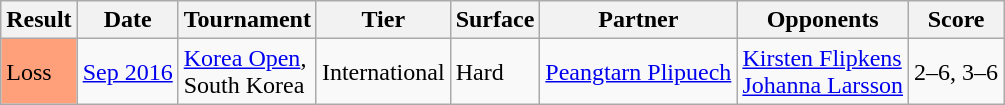<table class="sortable wikitable">
<tr>
<th>Result</th>
<th>Date</th>
<th>Tournament</th>
<th>Tier</th>
<th>Surface</th>
<th>Partner</th>
<th>Opponents</th>
<th class="unsortable">Score</th>
</tr>
<tr>
<td bgcolor=FFA07A>Loss</td>
<td><a href='#'>Sep 2016</a></td>
<td><a href='#'>Korea Open</a>, <br>South Korea</td>
<td>International</td>
<td>Hard</td>
<td> <a href='#'>Peangtarn Plipuech</a></td>
<td> <a href='#'>Kirsten Flipkens</a> <br>  <a href='#'>Johanna Larsson</a></td>
<td>2–6, 3–6</td>
</tr>
</table>
